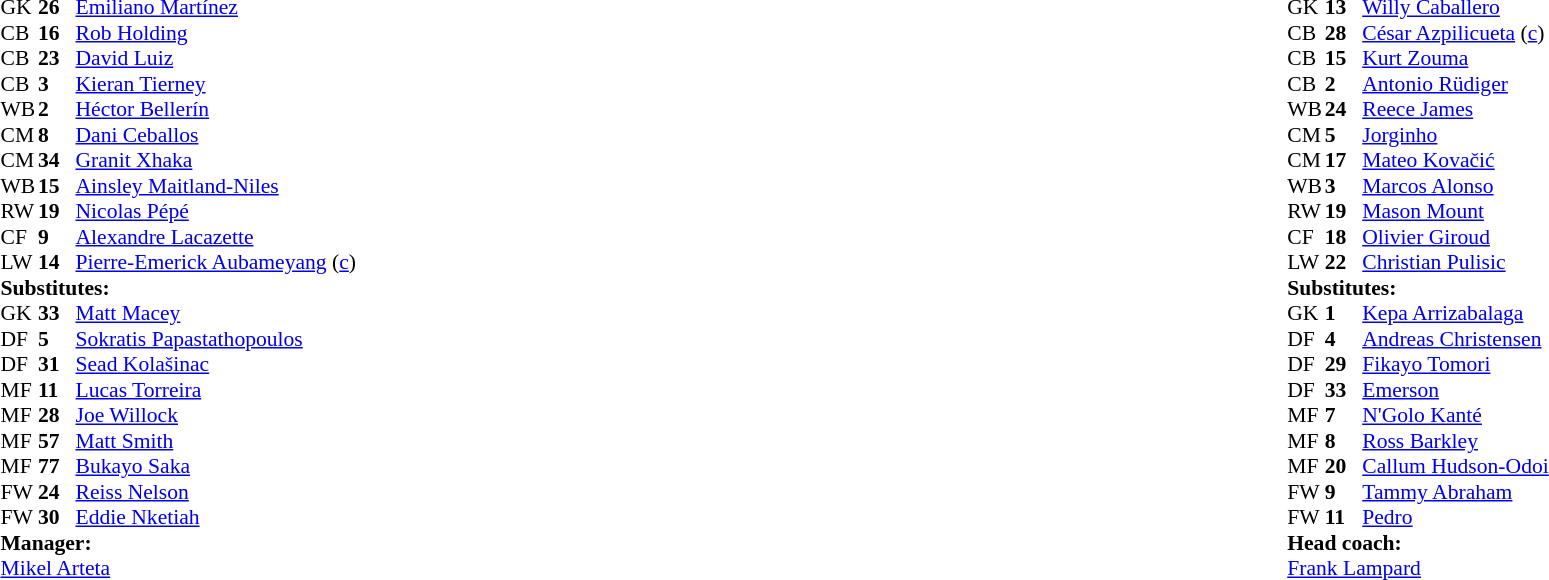<table width="100%">
<tr>
<td valign="top" width="40%"><br><table style="font-size:90%" cellspacing="0" cellpadding="0">
<tr>
<th width=25></th>
<th width=25></th>
</tr>
<tr>
<td>GK</td>
<td><strong>26</strong></td>
<td> <a href='#'>Emiliano Martínez</a></td>
</tr>
<tr>
<td>CB</td>
<td><strong>16</strong></td>
<td> <a href='#'>Rob Holding</a></td>
</tr>
<tr>
<td>CB</td>
<td><strong>23</strong></td>
<td> <a href='#'>David Luiz</a></td>
<td></td>
<td></td>
</tr>
<tr>
<td>CB</td>
<td><strong>3</strong></td>
<td> <a href='#'>Kieran Tierney</a></td>
<td></td>
<td></td>
</tr>
<tr>
<td>WB</td>
<td><strong>2</strong></td>
<td> <a href='#'>Héctor Bellerín</a></td>
</tr>
<tr>
<td>CM</td>
<td><strong>8</strong></td>
<td> <a href='#'>Dani Ceballos</a></td>
<td></td>
</tr>
<tr>
<td>CM</td>
<td><strong>34</strong></td>
<td> <a href='#'>Granit Xhaka</a></td>
</tr>
<tr>
<td>WB</td>
<td><strong>15</strong></td>
<td> <a href='#'>Ainsley Maitland-Niles</a></td>
</tr>
<tr>
<td>RW</td>
<td><strong>19</strong></td>
<td> <a href='#'>Nicolas Pépé</a></td>
</tr>
<tr>
<td>CF</td>
<td><strong>9</strong></td>
<td> <a href='#'>Alexandre Lacazette</a></td>
<td></td>
<td></td>
</tr>
<tr>
<td>LW</td>
<td><strong>14</strong></td>
<td> <a href='#'>Pierre-Emerick Aubameyang</a> (<a href='#'>c</a>)</td>
</tr>
<tr>
<td colspan=3><strong>Substitutes:</strong></td>
</tr>
<tr>
<td>GK</td>
<td><strong>33</strong></td>
<td> <a href='#'>Matt Macey</a></td>
</tr>
<tr>
<td>DF</td>
<td><strong>5</strong></td>
<td> <a href='#'>Sokratis Papastathopoulos</a></td>
<td></td>
<td></td>
</tr>
<tr>
<td>DF</td>
<td><strong>31</strong></td>
<td> <a href='#'>Sead Kolašinac</a></td>
<td></td>
<td></td>
</tr>
<tr>
<td>MF</td>
<td><strong>11</strong></td>
<td> <a href='#'>Lucas Torreira</a></td>
</tr>
<tr>
<td>MF</td>
<td><strong>28</strong></td>
<td> <a href='#'>Joe Willock</a></td>
</tr>
<tr>
<td>MF</td>
<td><strong>57</strong></td>
<td> <a href='#'>Matt Smith</a></td>
</tr>
<tr>
<td>MF</td>
<td><strong>77</strong></td>
<td> <a href='#'>Bukayo Saka</a></td>
</tr>
<tr>
<td>FW</td>
<td><strong>24</strong></td>
<td> <a href='#'>Reiss Nelson</a></td>
</tr>
<tr>
<td>FW</td>
<td><strong>30</strong></td>
<td> <a href='#'>Eddie Nketiah</a></td>
<td></td>
<td></td>
</tr>
<tr>
<td colspan=3><strong>Manager:</strong></td>
</tr>
<tr>
<td colspan=3> <a href='#'>Mikel Arteta</a></td>
</tr>
</table>
</td>
<td valign="top"></td>
<td valign="top" width="50%"><br><table style="font-size:90%;margin:auto" cellspacing="0" cellpadding="0">
<tr>
<th width=25></th>
<th width=25></th>
</tr>
<tr>
<td>GK</td>
<td><strong>13</strong></td>
<td> <a href='#'>Willy Caballero</a></td>
</tr>
<tr>
<td>CB</td>
<td><strong>28</strong></td>
<td> <a href='#'>César Azpilicueta</a> (<a href='#'>c</a>)</td>
<td></td>
<td></td>
</tr>
<tr>
<td>CB</td>
<td><strong>15</strong></td>
<td> <a href='#'>Kurt Zouma</a></td>
</tr>
<tr>
<td>CB</td>
<td><strong>2</strong></td>
<td> <a href='#'>Antonio Rüdiger</a></td>
<td></td>
<td></td>
</tr>
<tr>
<td>WB</td>
<td><strong>24</strong></td>
<td> <a href='#'>Reece James</a></td>
</tr>
<tr>
<td>CM</td>
<td><strong>5</strong></td>
<td> <a href='#'>Jorginho</a></td>
</tr>
<tr>
<td>CM</td>
<td><strong>17</strong></td>
<td> <a href='#'>Mateo Kovačić</a></td>
<td></td>
</tr>
<tr>
<td>WB</td>
<td><strong>3</strong></td>
<td> <a href='#'>Marcos Alonso</a></td>
</tr>
<tr>
<td>RW</td>
<td><strong>19</strong></td>
<td> <a href='#'>Mason Mount</a></td>
<td></td>
<td></td>
</tr>
<tr>
<td>CF</td>
<td><strong>18</strong></td>
<td> <a href='#'>Olivier Giroud</a></td>
<td></td>
<td></td>
</tr>
<tr>
<td>LW</td>
<td><strong>22</strong></td>
<td> <a href='#'>Christian Pulisic</a></td>
<td></td>
<td></td>
</tr>
<tr>
<td colspan=3><strong>Substitutes:</strong></td>
</tr>
<tr>
<td>GK</td>
<td><strong>1</strong></td>
<td> <a href='#'>Kepa Arrizabalaga</a></td>
</tr>
<tr>
<td>DF</td>
<td><strong>4</strong></td>
<td> <a href='#'>Andreas Christensen</a></td>
<td></td>
<td></td>
</tr>
<tr>
<td>DF</td>
<td><strong>29</strong></td>
<td> <a href='#'>Fikayo Tomori</a></td>
</tr>
<tr>
<td>DF</td>
<td><strong>33</strong></td>
<td> <a href='#'>Emerson</a></td>
</tr>
<tr>
<td>MF</td>
<td><strong>7</strong></td>
<td> <a href='#'>N'Golo Kanté</a></td>
</tr>
<tr>
<td>MF</td>
<td><strong>8</strong></td>
<td> <a href='#'>Ross Barkley</a></td>
<td></td>
<td></td>
</tr>
<tr>
<td>MF</td>
<td><strong>20</strong></td>
<td> <a href='#'>Callum Hudson-Odoi</a></td>
<td></td>
<td></td>
</tr>
<tr>
<td>FW</td>
<td><strong>9</strong></td>
<td> <a href='#'>Tammy Abraham</a></td>
<td></td>
<td></td>
</tr>
<tr>
<td>FW</td>
<td><strong>11</strong></td>
<td> <a href='#'>Pedro</a></td>
<td></td>
<td></td>
</tr>
<tr>
<td colspan=3><strong>Head coach:</strong></td>
</tr>
<tr>
<td colspan=3> <a href='#'>Frank Lampard</a></td>
</tr>
</table>
</td>
</tr>
</table>
